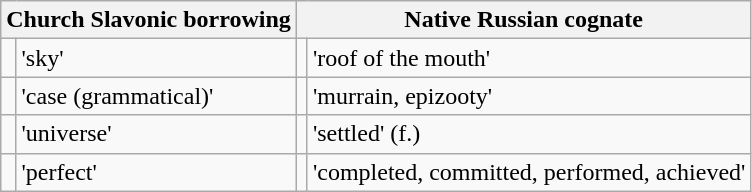<table class="wikitable">
<tr>
<th colspan="2">Church Slavonic borrowing</th>
<th colspan="2">Native Russian cognate</th>
</tr>
<tr>
<td><br></td>
<td>'sky'</td>
<td><br></td>
<td>'roof of the mouth'</td>
</tr>
<tr>
<td><br></td>
<td>'case (grammatical)'</td>
<td><br></td>
<td>'murrain, epizooty'</td>
</tr>
<tr>
<td><br></td>
<td>'universe'</td>
<td><br></td>
<td>'settled' (f.)</td>
</tr>
<tr>
<td><br></td>
<td>'perfect'</td>
<td><br></td>
<td>'completed, committed, performed, achieved'</td>
</tr>
</table>
